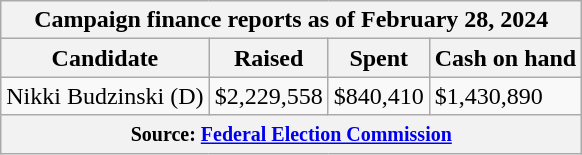<table class="wikitable sortable">
<tr>
<th colspan=4>Campaign finance reports as of February 28, 2024</th>
</tr>
<tr style="text-align:center;">
<th>Candidate</th>
<th>Raised</th>
<th>Spent</th>
<th>Cash on hand</th>
</tr>
<tr>
<td>Nikki Budzinski (D)</td>
<td>$2,229,558</td>
<td>$840,410</td>
<td>$1,430,890</td>
</tr>
<tr>
<th colspan="4"><small>Source: <a href='#'>Federal Election Commission</a></small></th>
</tr>
</table>
